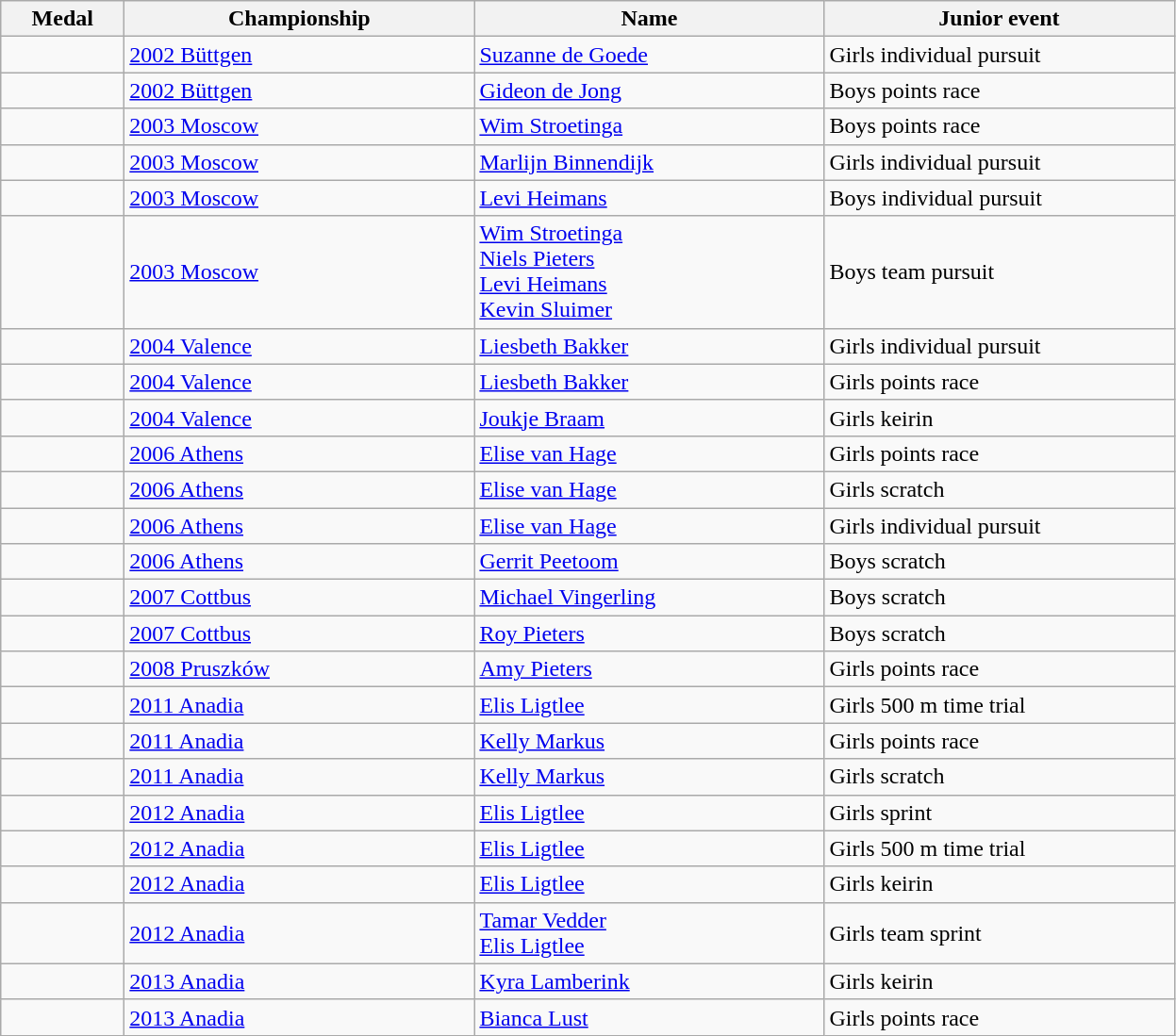<table class="wikitable sortable">
<tr>
<th style="width:5em">Medal</th>
<th style="width:15em">Championship</th>
<th style="width:15em">Name</th>
<th style="width:15em">Junior event</th>
</tr>
<tr>
<td></td>
<td> <a href='#'>2002 Büttgen</a></td>
<td><a href='#'>Suzanne de Goede</a></td>
<td>Girls individual pursuit</td>
</tr>
<tr>
<td></td>
<td> <a href='#'>2002 Büttgen</a></td>
<td><a href='#'>Gideon de Jong</a></td>
<td>Boys points race</td>
</tr>
<tr>
<td></td>
<td> <a href='#'>2003 Moscow</a></td>
<td><a href='#'>Wim Stroetinga</a></td>
<td>Boys points race</td>
</tr>
<tr>
<td></td>
<td> <a href='#'>2003 Moscow</a></td>
<td><a href='#'>Marlijn Binnendijk</a></td>
<td>Girls individual pursuit</td>
</tr>
<tr>
<td></td>
<td> <a href='#'>2003 Moscow</a></td>
<td><a href='#'>Levi Heimans</a></td>
<td>Boys individual pursuit</td>
</tr>
<tr>
<td></td>
<td> <a href='#'>2003 Moscow</a></td>
<td><a href='#'>Wim Stroetinga</a><br><a href='#'>Niels Pieters</a><br><a href='#'>Levi Heimans</a><br><a href='#'>Kevin Sluimer</a></td>
<td>Boys team pursuit</td>
</tr>
<tr>
<td></td>
<td> <a href='#'>2004 Valence</a></td>
<td><a href='#'>Liesbeth Bakker</a></td>
<td>Girls individual pursuit</td>
</tr>
<tr>
<td></td>
<td> <a href='#'>2004 Valence</a></td>
<td><a href='#'>Liesbeth Bakker</a></td>
<td>Girls points race</td>
</tr>
<tr>
<td></td>
<td> <a href='#'>2004 Valence</a></td>
<td><a href='#'>Joukje Braam</a></td>
<td>Girls keirin</td>
</tr>
<tr>
<td></td>
<td> <a href='#'>2006 Athens</a></td>
<td><a href='#'>Elise van Hage</a></td>
<td>Girls points race</td>
</tr>
<tr>
<td></td>
<td> <a href='#'>2006 Athens</a></td>
<td><a href='#'>Elise van Hage</a></td>
<td>Girls scratch</td>
</tr>
<tr>
<td></td>
<td> <a href='#'>2006 Athens</a></td>
<td><a href='#'>Elise van Hage</a></td>
<td>Girls individual pursuit</td>
</tr>
<tr>
<td></td>
<td> <a href='#'>2006 Athens</a></td>
<td><a href='#'>Gerrit Peetoom</a></td>
<td>Boys scratch</td>
</tr>
<tr>
<td></td>
<td> <a href='#'>2007 Cottbus</a></td>
<td><a href='#'>Michael Vingerling</a></td>
<td>Boys scratch</td>
</tr>
<tr>
<td></td>
<td> <a href='#'>2007 Cottbus</a></td>
<td><a href='#'>Roy Pieters</a></td>
<td>Boys scratch</td>
</tr>
<tr>
<td></td>
<td> <a href='#'>2008 Pruszków</a></td>
<td><a href='#'>Amy Pieters</a></td>
<td>Girls points race</td>
</tr>
<tr>
<td></td>
<td> <a href='#'>2011 Anadia</a></td>
<td><a href='#'>Elis Ligtlee</a></td>
<td>Girls 500 m time trial</td>
</tr>
<tr>
<td></td>
<td> <a href='#'>2011 Anadia</a></td>
<td><a href='#'>Kelly Markus</a></td>
<td>Girls points race</td>
</tr>
<tr>
<td></td>
<td> <a href='#'>2011 Anadia</a></td>
<td><a href='#'>Kelly Markus</a></td>
<td>Girls scratch</td>
</tr>
<tr>
<td></td>
<td> <a href='#'>2012 Anadia</a></td>
<td><a href='#'>Elis Ligtlee</a></td>
<td>Girls sprint</td>
</tr>
<tr>
<td></td>
<td> <a href='#'>2012 Anadia</a></td>
<td><a href='#'>Elis Ligtlee</a></td>
<td>Girls 500 m time trial</td>
</tr>
<tr>
<td></td>
<td> <a href='#'>2012 Anadia</a></td>
<td><a href='#'>Elis Ligtlee</a></td>
<td>Girls keirin</td>
</tr>
<tr>
<td></td>
<td> <a href='#'>2012 Anadia</a></td>
<td><a href='#'>Tamar Vedder</a><br><a href='#'>Elis Ligtlee</a></td>
<td>Girls team sprint</td>
</tr>
<tr>
<td></td>
<td> <a href='#'>2013 Anadia</a></td>
<td><a href='#'>Kyra Lamberink</a></td>
<td>Girls keirin</td>
</tr>
<tr>
<td></td>
<td> <a href='#'>2013 Anadia</a></td>
<td><a href='#'>Bianca Lust</a></td>
<td>Girls points race</td>
</tr>
</table>
